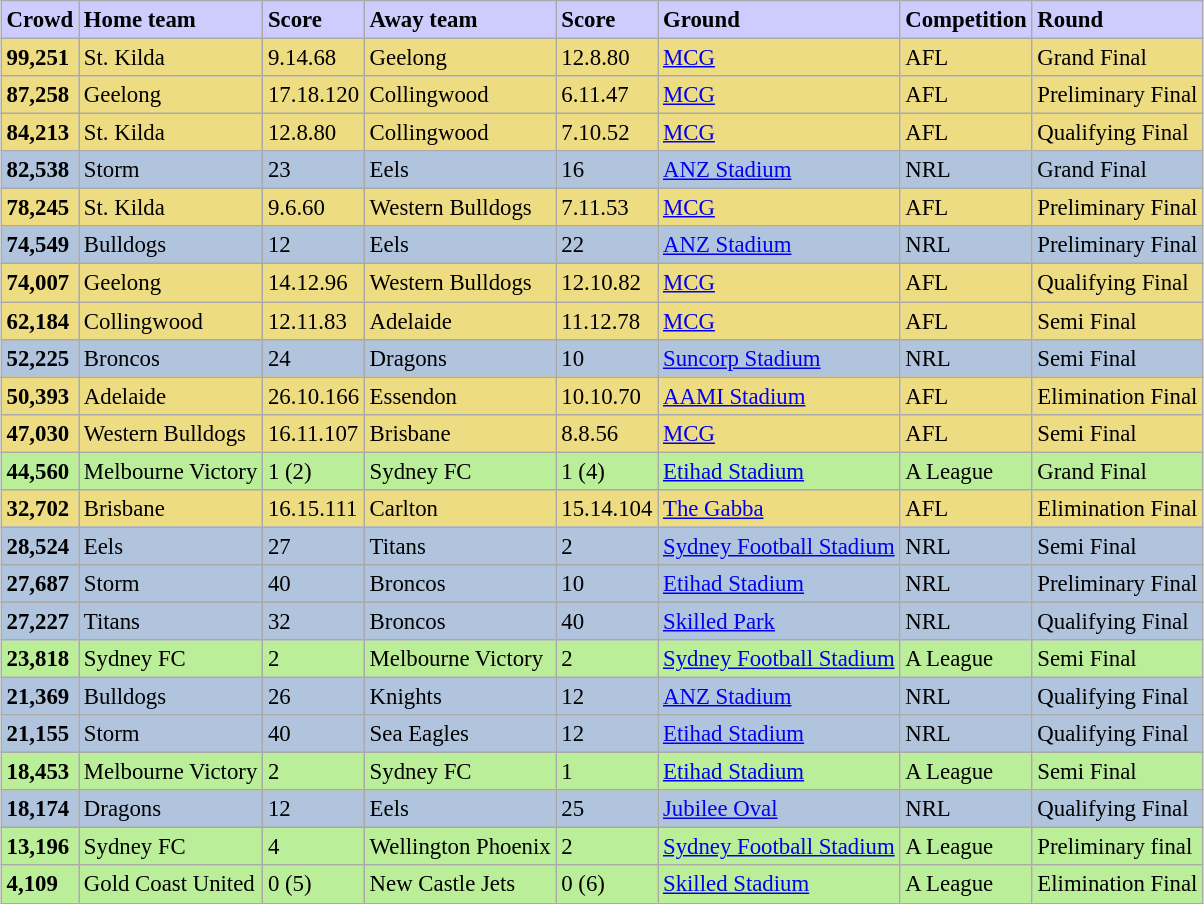<table class="wikitable sortable" style="font-size:95%; margin: 1em auto 1em auto;">
<tr style="background:#ccf;">
<td><strong>Crowd</strong></td>
<td><strong>Home team</strong></td>
<td><strong>Score</strong></td>
<td><strong>Away team</strong></td>
<td><strong>Score</strong></td>
<td><strong>Ground</strong></td>
<td><strong>Competition</strong></td>
<td><strong>Round</strong></td>
</tr>
<tr style="background:#eedc82;">
<td><strong>99,251</strong></td>
<td>St. Kilda</td>
<td>9.14.68</td>
<td>Geelong</td>
<td>12.8.80</td>
<td><a href='#'>MCG</a></td>
<td>AFL</td>
<td>Grand Final</td>
</tr>
<tr style="background:#eedc82;">
<td><strong>87,258</strong></td>
<td>Geelong</td>
<td>17.18.120</td>
<td>Collingwood</td>
<td>6.11.47</td>
<td><a href='#'>MCG</a></td>
<td>AFL</td>
<td>Preliminary Final</td>
</tr>
<tr style="background:#eedc82;">
<td><strong>84,213</strong></td>
<td>St. Kilda</td>
<td>12.8.80</td>
<td>Collingwood</td>
<td>7.10.52</td>
<td><a href='#'>MCG</a></td>
<td>AFL</td>
<td>Qualifying Final</td>
</tr>
<tr style="background:#b0c4de;">
<td><strong>82,538</strong></td>
<td>Storm</td>
<td>23</td>
<td>Eels</td>
<td>16</td>
<td><a href='#'>ANZ Stadium</a></td>
<td>NRL</td>
<td>Grand Final</td>
</tr>
<tr style="background:#eedc82;">
<td><strong>78,245</strong></td>
<td>St. Kilda</td>
<td>9.6.60</td>
<td>Western Bulldogs</td>
<td>7.11.53</td>
<td><a href='#'>MCG</a></td>
<td>AFL</td>
<td>Preliminary Final</td>
</tr>
<tr style="background:#b0c4de;">
<td><strong>74,549</strong></td>
<td>Bulldogs</td>
<td>12</td>
<td>Eels</td>
<td>22</td>
<td><a href='#'>ANZ Stadium</a></td>
<td>NRL</td>
<td>Preliminary Final</td>
</tr>
<tr style="background:#eedc82;">
<td><strong>74,007</strong></td>
<td>Geelong</td>
<td>14.12.96</td>
<td>Western Bulldogs</td>
<td>12.10.82</td>
<td><a href='#'>MCG</a></td>
<td>AFL</td>
<td>Qualifying Final</td>
</tr>
<tr style="background:#eedc82;">
<td><strong>62,184</strong></td>
<td>Collingwood</td>
<td>12.11.83</td>
<td>Adelaide</td>
<td>11.12.78</td>
<td><a href='#'>MCG</a></td>
<td>AFL</td>
<td>Semi Final</td>
</tr>
<tr style="background:#b0c4de;">
<td><strong>52,225</strong></td>
<td>Broncos</td>
<td>24</td>
<td>Dragons</td>
<td>10</td>
<td><a href='#'>Suncorp Stadium</a></td>
<td>NRL</td>
<td>Semi Final</td>
</tr>
<tr style="background:#eedc82;">
<td><strong>50,393</strong></td>
<td>Adelaide</td>
<td>26.10.166</td>
<td>Essendon</td>
<td>10.10.70</td>
<td><a href='#'>AAMI Stadium</a></td>
<td>AFL</td>
<td>Elimination Final</td>
</tr>
<tr style="background:#eedc82;">
<td><strong>47,030</strong></td>
<td>Western Bulldogs</td>
<td>16.11.107</td>
<td>Brisbane</td>
<td>8.8.56</td>
<td><a href='#'>MCG</a></td>
<td>AFL</td>
<td>Semi Final</td>
</tr>
<tr style="background:#be9;">
<td><strong>44,560</strong></td>
<td>Melbourne Victory</td>
<td>1 (2)</td>
<td>Sydney FC</td>
<td>1 (4)</td>
<td><a href='#'>Etihad Stadium</a></td>
<td>A League</td>
<td>Grand Final</td>
</tr>
<tr style="background:#eedc82;">
<td><strong>32,702</strong></td>
<td>Brisbane</td>
<td>16.15.111</td>
<td>Carlton</td>
<td>15.14.104</td>
<td><a href='#'>The Gabba</a></td>
<td>AFL</td>
<td>Elimination Final</td>
</tr>
<tr style="background:#b0c4de;">
<td><strong>28,524</strong></td>
<td>Eels</td>
<td>27</td>
<td>Titans</td>
<td>2</td>
<td><a href='#'>Sydney Football Stadium</a></td>
<td>NRL</td>
<td>Semi Final</td>
</tr>
<tr style="background:#b0c4de;">
<td><strong>27,687</strong></td>
<td>Storm</td>
<td>40</td>
<td>Broncos</td>
<td>10</td>
<td><a href='#'>Etihad Stadium</a></td>
<td>NRL</td>
<td>Preliminary Final</td>
</tr>
<tr style="background:#b0c4de;">
<td><strong>27,227</strong></td>
<td>Titans</td>
<td>32</td>
<td>Broncos</td>
<td>40</td>
<td><a href='#'>Skilled Park</a></td>
<td>NRL</td>
<td>Qualifying Final</td>
</tr>
<tr style="background:#be9;">
<td><strong>23,818</strong></td>
<td>Sydney FC</td>
<td>2</td>
<td>Melbourne Victory</td>
<td>2</td>
<td><a href='#'>Sydney Football Stadium</a></td>
<td>A League</td>
<td>Semi Final</td>
</tr>
<tr style="background:#b0c4de;">
<td><strong>21,369</strong></td>
<td>Bulldogs</td>
<td>26</td>
<td>Knights</td>
<td>12</td>
<td><a href='#'>ANZ Stadium</a></td>
<td>NRL</td>
<td>Qualifying Final</td>
</tr>
<tr style="background:#b0c4de;">
<td><strong>21,155</strong></td>
<td>Storm</td>
<td>40</td>
<td>Sea Eagles</td>
<td>12</td>
<td><a href='#'>Etihad Stadium</a></td>
<td>NRL</td>
<td>Qualifying Final</td>
</tr>
<tr style="background:#be9;">
<td><strong>18,453</strong></td>
<td>Melbourne Victory</td>
<td>2</td>
<td>Sydney FC</td>
<td>1</td>
<td><a href='#'>Etihad Stadium</a></td>
<td>A League</td>
<td>Semi Final</td>
</tr>
<tr style="background:#b0c4de;">
<td><strong>18,174</strong></td>
<td>Dragons</td>
<td>12</td>
<td>Eels</td>
<td>25</td>
<td><a href='#'>Jubilee Oval</a></td>
<td>NRL</td>
<td>Qualifying Final</td>
</tr>
<tr style="background:#be9;">
<td><strong>13,196</strong></td>
<td>Sydney FC</td>
<td>4</td>
<td>Wellington Phoenix</td>
<td>2</td>
<td><a href='#'>Sydney Football Stadium</a></td>
<td>A League</td>
<td>Preliminary final</td>
</tr>
<tr style="background:#be9;">
<td><strong>4,109</strong></td>
<td>Gold Coast United</td>
<td>0 (5)</td>
<td>New Castle Jets</td>
<td>0 (6)</td>
<td><a href='#'>Skilled Stadium</a></td>
<td>A League</td>
<td>Elimination Final</td>
</tr>
</table>
